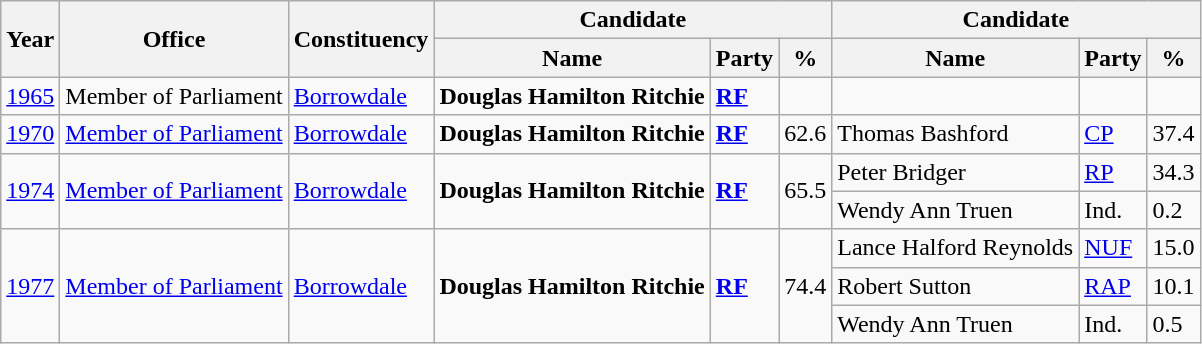<table class="wikitable">
<tr>
<th rowspan="2">Year</th>
<th rowspan="2">Office</th>
<th rowspan="2">Constituency</th>
<th colspan="3">Candidate</th>
<th colspan="3">Candidate</th>
</tr>
<tr>
<th>Name</th>
<th>Party</th>
<th>%</th>
<th>Name</th>
<th>Party</th>
<th>%</th>
</tr>
<tr>
<td><a href='#'>1965</a></td>
<td>Member of Parliament</td>
<td><a href='#'>Borrowdale</a></td>
<td><strong>Douglas Hamilton Ritchie</strong></td>
<td><strong><a href='#'>RF</a></strong></td>
<td></td>
<td></td>
<td></td>
<td></td>
</tr>
<tr>
<td><a href='#'>1970</a></td>
<td><a href='#'>Member of Parliament</a></td>
<td><a href='#'>Borrowdale</a></td>
<td><strong>Douglas Hamilton Ritchie</strong></td>
<td><strong><a href='#'>RF</a></strong></td>
<td>62.6</td>
<td>Thomas Bashford</td>
<td><a href='#'>CP</a></td>
<td>37.4</td>
</tr>
<tr>
<td rowspan="2"><a href='#'>1974</a></td>
<td rowspan="2"><a href='#'>Member of Parliament</a></td>
<td rowspan="2"><a href='#'>Borrowdale</a></td>
<td rowspan="2"><strong>Douglas Hamilton Ritchie</strong></td>
<td rowspan="2"><strong><a href='#'>RF</a></strong></td>
<td rowspan="2">65.5</td>
<td>Peter Bridger</td>
<td><a href='#'>RP</a></td>
<td>34.3</td>
</tr>
<tr>
<td>Wendy Ann Truen</td>
<td>Ind.</td>
<td>0.2</td>
</tr>
<tr>
<td rowspan="3"><a href='#'>1977</a></td>
<td rowspan="3"><a href='#'>Member of Parliament</a></td>
<td rowspan="3"><a href='#'>Borrowdale</a></td>
<td rowspan="3"><strong>Douglas Hamilton Ritchie</strong></td>
<td rowspan="3"><strong><a href='#'>RF</a></strong></td>
<td rowspan="3">74.4</td>
<td>Lance Halford Reynolds</td>
<td><a href='#'>NUF</a></td>
<td>15.0</td>
</tr>
<tr>
<td>Robert Sutton</td>
<td><a href='#'>RAP</a></td>
<td>10.1</td>
</tr>
<tr>
<td>Wendy Ann Truen</td>
<td>Ind.</td>
<td>0.5</td>
</tr>
</table>
